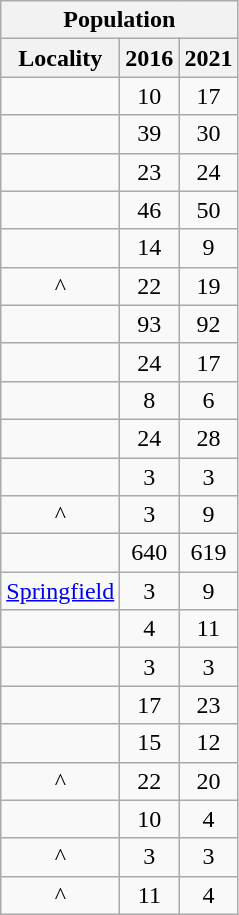<table class="wikitable" style="text-align:center;">
<tr>
<th colspan="3" style="text-align:center;  font-weight:bold">Population</th>
</tr>
<tr>
<th style="text-align:center; background:  font-weight:bold">Locality</th>
<th style="text-align:center; background:  font-weight:bold"><strong>2016</strong></th>
<th style="text-align:center; background:  font-weight:bold"><strong>2021</strong></th>
</tr>
<tr>
<td></td>
<td>10</td>
<td>17</td>
</tr>
<tr>
<td></td>
<td>39</td>
<td>30</td>
</tr>
<tr>
<td></td>
<td>23</td>
<td>24</td>
</tr>
<tr>
<td></td>
<td>46</td>
<td>50</td>
</tr>
<tr>
<td></td>
<td>14</td>
<td>9</td>
</tr>
<tr>
<td>^</td>
<td>22</td>
<td>19</td>
</tr>
<tr>
<td></td>
<td>93</td>
<td>92</td>
</tr>
<tr>
<td></td>
<td>24</td>
<td>17</td>
</tr>
<tr>
<td></td>
<td>8</td>
<td>6</td>
</tr>
<tr>
<td></td>
<td>24</td>
<td>28</td>
</tr>
<tr>
<td></td>
<td>3</td>
<td>3</td>
</tr>
<tr>
<td>^</td>
<td>3</td>
<td>9</td>
</tr>
<tr>
<td></td>
<td>640</td>
<td>619</td>
</tr>
<tr>
<td><a href='#'>Springfield</a></td>
<td>3</td>
<td>9</td>
</tr>
<tr>
<td></td>
<td>4</td>
<td>11</td>
</tr>
<tr>
<td></td>
<td>3</td>
<td>3</td>
</tr>
<tr>
<td></td>
<td>17</td>
<td>23</td>
</tr>
<tr>
<td></td>
<td>15</td>
<td>12</td>
</tr>
<tr>
<td>^</td>
<td>22</td>
<td>20</td>
</tr>
<tr>
<td></td>
<td>10</td>
<td>4</td>
</tr>
<tr>
<td>^</td>
<td>3</td>
<td>3</td>
</tr>
<tr>
<td>^</td>
<td>11</td>
<td>4</td>
</tr>
</table>
